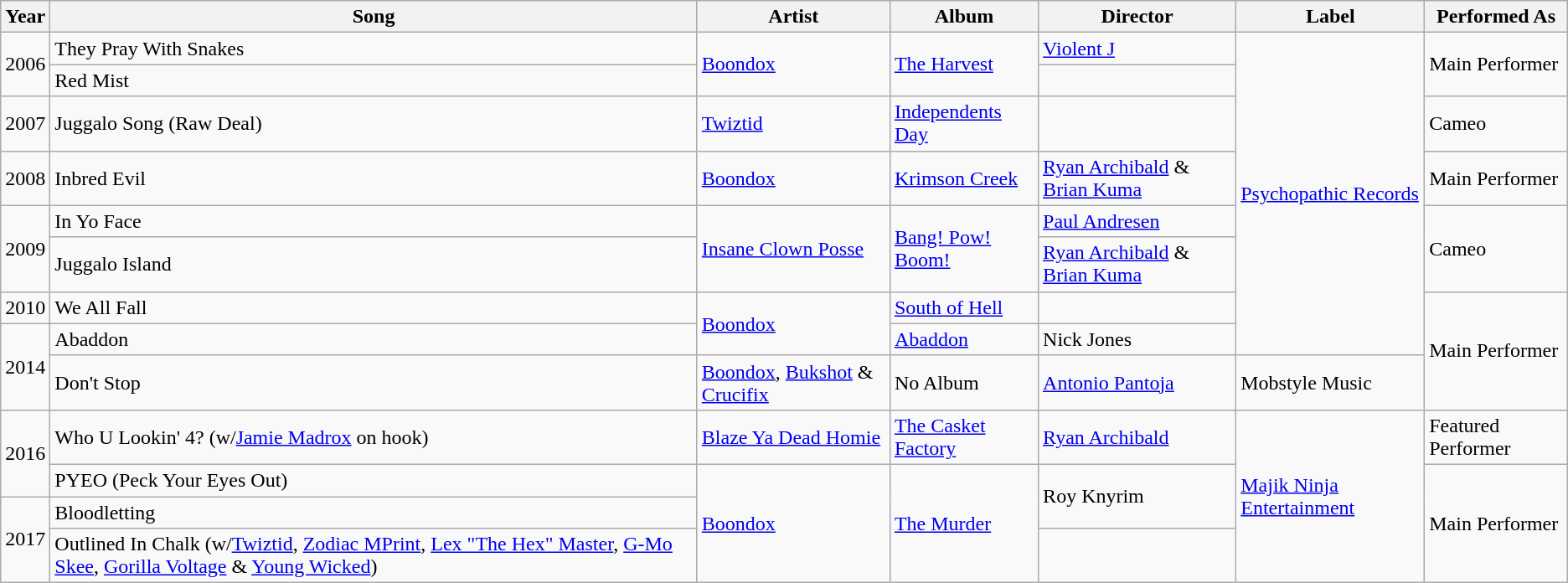<table class="wikitable" border="1">
<tr>
<th>Year</th>
<th>Song</th>
<th>Artist</th>
<th>Album</th>
<th>Director</th>
<th>Label</th>
<th>Performed As</th>
</tr>
<tr>
<td rowspan="2">2006</td>
<td>They Pray With Snakes</td>
<td rowspan="2"><a href='#'>Boondox</a></td>
<td rowspan="2"><a href='#'>The Harvest</a></td>
<td><a href='#'>Violent J</a></td>
<td rowspan="8"><a href='#'>Psychopathic Records</a></td>
<td rowspan="2">Main Performer</td>
</tr>
<tr>
<td>Red Mist</td>
</tr>
<tr>
<td>2007</td>
<td>Juggalo Song (Raw Deal)</td>
<td><a href='#'>Twiztid</a></td>
<td><a href='#'>Independents Day</a></td>
<td></td>
<td>Cameo</td>
</tr>
<tr>
<td>2008</td>
<td>Inbred Evil</td>
<td><a href='#'>Boondox</a></td>
<td><a href='#'>Krimson Creek</a></td>
<td><a href='#'>Ryan Archibald</a> & <a href='#'>Brian Kuma</a></td>
<td>Main Performer</td>
</tr>
<tr>
<td rowspan="2">2009</td>
<td>In Yo Face</td>
<td rowspan="2"><a href='#'>Insane Clown Posse</a></td>
<td rowspan="2"><a href='#'>Bang! Pow! Boom!</a></td>
<td><a href='#'>Paul Andresen</a></td>
<td rowspan="2">Cameo</td>
</tr>
<tr>
<td>Juggalo Island</td>
<td><a href='#'>Ryan Archibald</a> & <a href='#'>Brian Kuma</a></td>
</tr>
<tr>
<td>2010</td>
<td>We All Fall</td>
<td rowspan="2"><a href='#'>Boondox</a></td>
<td><a href='#'>South of Hell</a></td>
<td></td>
<td rowspan="3">Main Performer</td>
</tr>
<tr>
<td rowspan="2">2014</td>
<td>Abaddon</td>
<td><a href='#'>Abaddon</a></td>
<td>Nick Jones</td>
</tr>
<tr>
<td>Don't Stop</td>
<td><a href='#'>Boondox</a>, <a href='#'>Bukshot</a> & <a href='#'>Crucifix</a></td>
<td>No Album</td>
<td><a href='#'>Antonio Pantoja</a></td>
<td>Mobstyle Music</td>
</tr>
<tr>
<td rowspan="2">2016</td>
<td>Who U Lookin' 4? (w/<a href='#'>Jamie Madrox</a> on hook)</td>
<td><a href='#'>Blaze Ya Dead Homie</a></td>
<td><a href='#'>The Casket Factory</a></td>
<td><a href='#'>Ryan Archibald</a></td>
<td rowspan="4"><a href='#'>Majik Ninja Entertainment</a></td>
<td>Featured Performer</td>
</tr>
<tr>
<td>PYEO (Peck Your Eyes Out)</td>
<td rowspan="3"><a href='#'>Boondox</a></td>
<td rowspan="3"><a href='#'>The Murder</a></td>
<td rowspan="2">Roy Knyrim</td>
<td rowspan="3">Main Performer</td>
</tr>
<tr>
<td rowspan="2">2017</td>
<td>Bloodletting</td>
</tr>
<tr>
<td>Outlined In Chalk (w/<a href='#'>Twiztid</a>, <a href='#'>Zodiac MPrint</a>, <a href='#'>Lex "The Hex" Master</a>, <a href='#'>G-Mo Skee</a>, <a href='#'>Gorilla Voltage</a> & <a href='#'>Young Wicked</a>)</td>
</tr>
</table>
